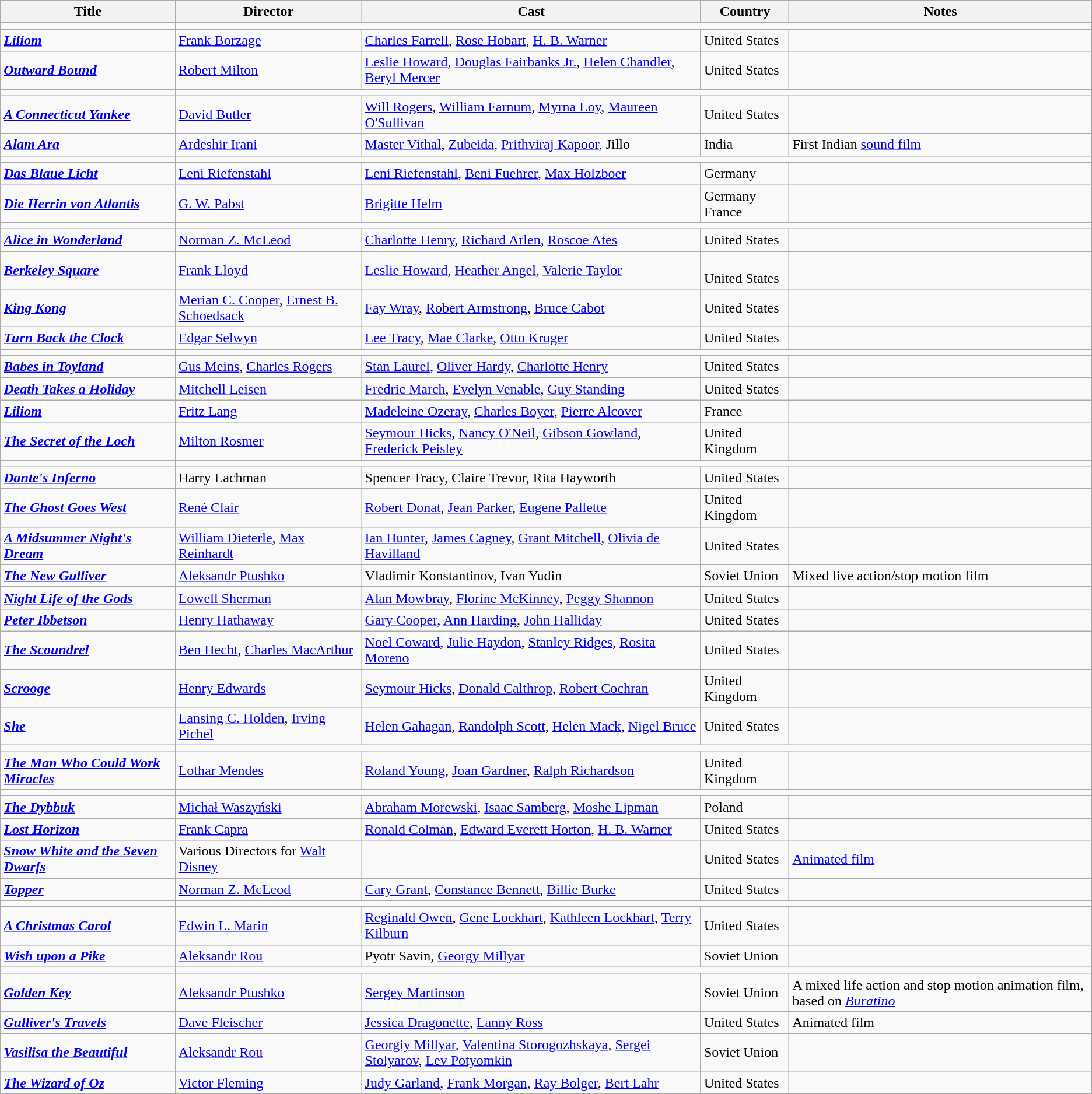<table class="wikitable">
<tr>
<th>Title</th>
<th>Director</th>
<th>Cast</th>
<th>Country</th>
<th>Notes</th>
</tr>
<tr>
<td><strong><a href='#'></a></strong></td>
</tr>
<tr>
<td><strong><em><a href='#'>Liliom</a></em></strong></td>
<td><a href='#'>Frank Borzage</a></td>
<td><a href='#'>Charles Farrell</a>, <a href='#'>Rose Hobart</a>, <a href='#'>H. B. Warner</a></td>
<td>United States</td>
<td></td>
</tr>
<tr>
<td><strong><em><a href='#'>Outward Bound</a></em></strong></td>
<td><a href='#'>Robert Milton</a></td>
<td><a href='#'>Leslie Howard</a>, <a href='#'>Douglas Fairbanks Jr.</a>, <a href='#'>Helen Chandler</a>, <a href='#'>Beryl Mercer</a></td>
<td>United States</td>
<td></td>
</tr>
<tr>
<td><strong><a href='#'></a></strong></td>
</tr>
<tr>
<td><strong><em><a href='#'>A Connecticut Yankee</a></em></strong></td>
<td><a href='#'>David Butler</a></td>
<td><a href='#'>Will Rogers</a>, <a href='#'>William Farnum</a>, <a href='#'>Myrna Loy</a>, <a href='#'>Maureen O'Sullivan</a></td>
<td>United States</td>
<td></td>
</tr>
<tr>
<td><strong><em><a href='#'>Alam Ara</a></em></strong></td>
<td><a href='#'>Ardeshir Irani</a></td>
<td><a href='#'>Master Vithal</a>,  <a href='#'>Zubeida</a>, <a href='#'>Prithviraj Kapoor</a>, Jillo</td>
<td>India</td>
<td>First Indian <a href='#'>sound film</a></td>
</tr>
<tr>
<td><strong><a href='#'></a></strong></td>
</tr>
<tr>
<td><strong><em><a href='#'>Das Blaue Licht</a></em></strong></td>
<td><a href='#'>Leni Riefenstahl</a></td>
<td><a href='#'>Leni Riefenstahl</a>, <a href='#'>Beni Fuehrer</a>, <a href='#'>Max Holzboer</a></td>
<td>Germany</td>
<td></td>
</tr>
<tr>
<td><strong><em><a href='#'>Die Herrin von Atlantis</a></em></strong></td>
<td><a href='#'>G. W. Pabst</a></td>
<td><a href='#'>Brigitte Helm</a></td>
<td>Germany<br>France</td>
<td></td>
</tr>
<tr>
<td><strong><a href='#'></a></strong></td>
</tr>
<tr>
<td><strong><em><a href='#'>Alice in Wonderland</a></em></strong></td>
<td><a href='#'>Norman Z. McLeod</a></td>
<td><a href='#'>Charlotte Henry</a>, <a href='#'>Richard Arlen</a>, <a href='#'>Roscoe Ates</a></td>
<td>United States</td>
<td></td>
</tr>
<tr>
<td><strong><em><a href='#'>Berkeley Square</a></em></strong></td>
<td><a href='#'>Frank Lloyd</a></td>
<td><a href='#'>Leslie Howard</a>, <a href='#'>Heather Angel</a>, <a href='#'>Valerie Taylor</a></td>
<td><br>United States</td>
<td></td>
</tr>
<tr>
<td><a href='#'><strong><em>King Kong</em></strong></a></td>
<td><a href='#'>Merian C. Cooper</a>, <a href='#'>Ernest B. Schoedsack</a></td>
<td><a href='#'>Fay Wray</a>, <a href='#'>Robert Armstrong</a>, <a href='#'>Bruce Cabot</a></td>
<td>United States</td>
<td></td>
</tr>
<tr>
<td><strong><em><a href='#'>Turn Back the Clock</a></em></strong></td>
<td><a href='#'>Edgar Selwyn</a></td>
<td><a href='#'>Lee Tracy</a>, <a href='#'>Mae Clarke</a>, <a href='#'>Otto Kruger</a></td>
<td>United States</td>
<td></td>
</tr>
<tr>
<td><strong><a href='#'></a></strong></td>
</tr>
<tr>
<td><strong><em><a href='#'>Babes in Toyland</a></em></strong></td>
<td><a href='#'>Gus Meins</a>, <a href='#'>Charles Rogers</a></td>
<td><a href='#'>Stan Laurel</a>, <a href='#'>Oliver Hardy</a>, <a href='#'>Charlotte Henry</a></td>
<td>United States</td>
<td></td>
</tr>
<tr>
<td><strong><em><a href='#'>Death Takes a Holiday</a></em></strong></td>
<td><a href='#'>Mitchell Leisen</a></td>
<td><a href='#'>Fredric March</a>, <a href='#'>Evelyn Venable</a>, <a href='#'>Guy Standing</a></td>
<td>United States</td>
<td></td>
</tr>
<tr>
<td><strong><em><a href='#'>Liliom</a></em></strong></td>
<td><a href='#'>Fritz Lang</a></td>
<td><a href='#'>Madeleine Ozeray</a>, <a href='#'>Charles Boyer</a>, <a href='#'>Pierre Alcover</a></td>
<td>France</td>
<td></td>
</tr>
<tr>
<td><strong><em><a href='#'>The Secret of the Loch</a></em></strong></td>
<td><a href='#'>Milton Rosmer</a></td>
<td><a href='#'>Seymour Hicks</a>, <a href='#'>Nancy O'Neil</a>, <a href='#'>Gibson Gowland</a>, <a href='#'>Frederick Peisley</a></td>
<td>United Kingdom</td>
<td></td>
</tr>
<tr>
<td><strong><a href='#'></a></strong></td>
</tr>
<tr>
<td><strong><em><a href='#'>Dante's Inferno</a></em></strong></td>
<td>Harry Lachman</td>
<td>Spencer Tracy, Claire Trevor, Rita Hayworth</td>
<td>United States</td>
<td></td>
</tr>
<tr>
<td><strong><em><a href='#'>The Ghost Goes West</a></em></strong></td>
<td><a href='#'>René Clair</a></td>
<td><a href='#'>Robert Donat</a>, <a href='#'>Jean Parker</a>, <a href='#'>Eugene Pallette</a></td>
<td>United Kingdom</td>
<td></td>
</tr>
<tr>
<td><strong><em><a href='#'>A Midsummer Night's Dream</a></em></strong></td>
<td><a href='#'>William Dieterle</a>, <a href='#'>Max Reinhardt</a></td>
<td><a href='#'>Ian Hunter</a>, <a href='#'>James Cagney</a>, <a href='#'>Grant Mitchell</a>, <a href='#'>Olivia de Havilland</a></td>
<td>United States</td>
<td></td>
</tr>
<tr>
<td><strong><em><a href='#'>The New Gulliver</a></em></strong></td>
<td><a href='#'>Aleksandr Ptushko</a></td>
<td>Vladimir Konstantinov, Ivan Yudin</td>
<td>Soviet Union</td>
<td>Mixed live action/stop motion film</td>
</tr>
<tr>
<td><strong><em><a href='#'>Night Life of the Gods</a></em></strong></td>
<td><a href='#'>Lowell Sherman</a></td>
<td><a href='#'>Alan Mowbray</a>, <a href='#'>Florine McKinney</a>, <a href='#'>Peggy Shannon</a></td>
<td>United States</td>
<td></td>
</tr>
<tr>
<td><a href='#'><strong><em>Peter Ibbetson</em></strong></a></td>
<td><a href='#'>Henry Hathaway</a></td>
<td><a href='#'>Gary Cooper</a>, <a href='#'>Ann Harding</a>, <a href='#'>John Halliday</a></td>
<td>United States</td>
<td></td>
</tr>
<tr>
<td><a href='#'><strong><em>The Scoundrel</em></strong></a></td>
<td><a href='#'>Ben Hecht</a>, <a href='#'>Charles MacArthur</a></td>
<td><a href='#'>Noel Coward</a>, <a href='#'>Julie Haydon</a>, <a href='#'>Stanley Ridges</a>, <a href='#'>Rosita Moreno</a></td>
<td>United States</td>
<td></td>
</tr>
<tr>
<td><strong><em><a href='#'>Scrooge</a></em></strong></td>
<td><a href='#'>Henry Edwards</a></td>
<td><a href='#'>Seymour Hicks</a>, <a href='#'>Donald Calthrop</a>, <a href='#'>Robert Cochran</a></td>
<td>United Kingdom</td>
<td></td>
</tr>
<tr>
<td><strong><em><a href='#'>She</a></em></strong></td>
<td><a href='#'>Lansing C. Holden</a>, <a href='#'>Irving Pichel</a></td>
<td><a href='#'>Helen Gahagan</a>, <a href='#'>Randolph Scott</a>, <a href='#'>Helen Mack</a>, <a href='#'>Nigel Bruce</a></td>
<td>United States</td>
<td></td>
</tr>
<tr>
<td><strong><a href='#'></a></strong></td>
</tr>
<tr>
<td><strong><em><a href='#'>The Man Who Could Work Miracles</a></em></strong></td>
<td><a href='#'>Lothar Mendes</a></td>
<td><a href='#'>Roland Young</a>, <a href='#'>Joan Gardner</a>, <a href='#'>Ralph Richardson</a></td>
<td>United Kingdom</td>
<td></td>
</tr>
<tr>
<td><strong><a href='#'></a></strong></td>
</tr>
<tr>
<td><strong><em><a href='#'>The Dybbuk</a></em></strong></td>
<td><a href='#'>Michał Waszyński</a></td>
<td><a href='#'>Abraham Morewski</a>, <a href='#'>Isaac Samberg</a>, <a href='#'>Moshe Lipman</a></td>
<td>Poland</td>
<td></td>
</tr>
<tr>
<td><strong><em><a href='#'>Lost Horizon</a></em></strong></td>
<td><a href='#'>Frank Capra</a></td>
<td><a href='#'>Ronald Colman</a>, <a href='#'>Edward Everett Horton</a>, <a href='#'>H. B. Warner</a></td>
<td>United States</td>
<td></td>
</tr>
<tr>
<td><strong><em><a href='#'>Snow White and the Seven Dwarfs</a></em></strong></td>
<td>Various Directors for <a href='#'>Walt Disney</a></td>
<td></td>
<td>United States</td>
<td><a href='#'>Animated film</a></td>
</tr>
<tr>
<td><strong><em><a href='#'>Topper</a></em></strong></td>
<td><a href='#'>Norman Z. McLeod</a></td>
<td><a href='#'>Cary Grant</a>, <a href='#'>Constance Bennett</a>, <a href='#'>Billie Burke</a></td>
<td>United States</td>
<td></td>
</tr>
<tr>
<td><strong><a href='#'></a></strong></td>
</tr>
<tr>
<td><strong><em><a href='#'>A Christmas Carol</a></em></strong></td>
<td><a href='#'>Edwin L. Marin</a></td>
<td><a href='#'>Reginald Owen</a>, <a href='#'>Gene Lockhart</a>, <a href='#'>Kathleen Lockhart</a>, <a href='#'>Terry Kilburn</a></td>
<td>United States</td>
<td></td>
</tr>
<tr>
<td><strong><em><a href='#'>Wish upon a Pike</a></em></strong></td>
<td><a href='#'>Aleksandr Rou</a></td>
<td>Pyotr Savin, <a href='#'>Georgy Millyar</a></td>
<td>Soviet Union</td>
<td></td>
</tr>
<tr>
<td><strong><a href='#'></a></strong></td>
</tr>
<tr>
<td><strong><em><a href='#'>Golden Key</a></em></strong></td>
<td><a href='#'>Aleksandr Ptushko</a></td>
<td><a href='#'>Sergey Martinson</a></td>
<td>Soviet Union</td>
<td>A mixed life action and stop motion animation film, based on <em><a href='#'>Buratino</a></em></td>
</tr>
<tr>
<td><a href='#'><strong><em>Gulliver's Travels</em></strong></a></td>
<td><a href='#'>Dave Fleischer</a></td>
<td><a href='#'>Jessica Dragonette</a>, <a href='#'>Lanny Ross</a></td>
<td>United States</td>
<td>Animated film</td>
</tr>
<tr>
<td><strong><em><a href='#'>Vasilisa the Beautiful</a></em></strong></td>
<td><a href='#'>Aleksandr Rou</a></td>
<td><a href='#'>Georgiy Millyar</a>, <a href='#'>Valentina Storogozhskaya</a>, <a href='#'>Sergei Stolyarov</a>, <a href='#'>Lev Potyomkin</a></td>
<td>Soviet Union</td>
<td></td>
</tr>
<tr>
<td><strong><em><a href='#'>The Wizard of Oz</a></em></strong></td>
<td><a href='#'>Victor Fleming</a></td>
<td><a href='#'>Judy Garland</a>, <a href='#'>Frank Morgan</a>, <a href='#'>Ray Bolger</a>, <a href='#'>Bert Lahr</a></td>
<td>United States</td>
<td></td>
</tr>
<tr>
</tr>
</table>
